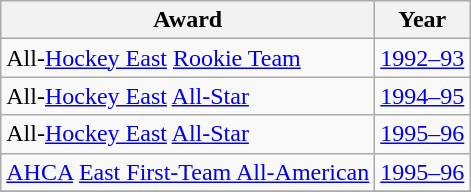<table class="wikitable">
<tr>
<th>Award</th>
<th>Year</th>
</tr>
<tr>
<td>All-<a href='#'>Hockey East</a> <a href='#'>Rookie Team</a></td>
<td><a href='#'>1992–93</a></td>
</tr>
<tr>
<td>All-<a href='#'>Hockey East</a> <a href='#'>All-Star</a></td>
<td><a href='#'>1994–95</a></td>
</tr>
<tr>
<td>All-<a href='#'>Hockey East</a> <a href='#'>All-Star</a></td>
<td><a href='#'>1995–96</a></td>
</tr>
<tr>
<td><a href='#'>AHCA</a> <a href='#'>East First-Team All-American</a></td>
<td><a href='#'>1995–96</a></td>
</tr>
<tr>
</tr>
</table>
